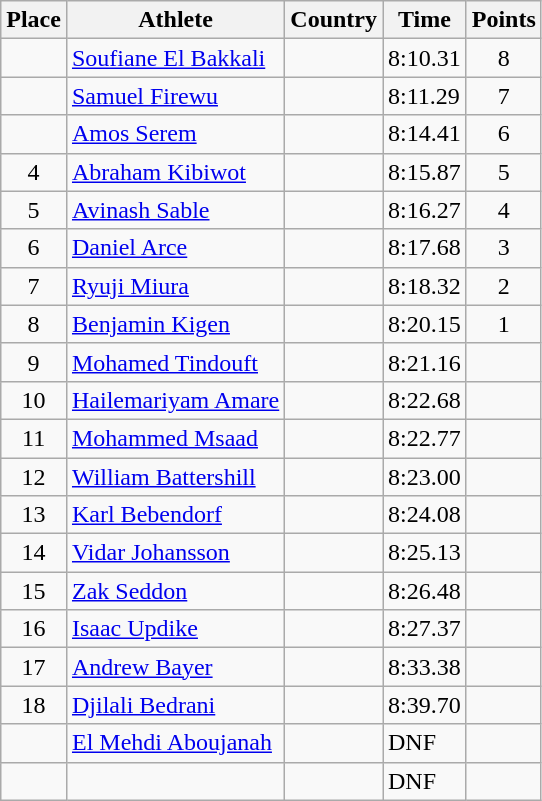<table class="wikitable">
<tr>
<th>Place</th>
<th>Athlete</th>
<th>Country</th>
<th>Time</th>
<th>Points</th>
</tr>
<tr>
<td align=center></td>
<td><a href='#'>Soufiane El Bakkali</a></td>
<td></td>
<td>8:10.31</td>
<td align=center>8</td>
</tr>
<tr>
<td align=center></td>
<td><a href='#'>Samuel Firewu</a></td>
<td></td>
<td>8:11.29</td>
<td align=center>7</td>
</tr>
<tr>
<td align=center></td>
<td><a href='#'>Amos Serem</a></td>
<td></td>
<td>8:14.41</td>
<td align=center>6</td>
</tr>
<tr>
<td align=center>4</td>
<td><a href='#'>Abraham Kibiwot</a></td>
<td></td>
<td>8:15.87</td>
<td align=center>5</td>
</tr>
<tr>
<td align=center>5</td>
<td><a href='#'>Avinash Sable</a></td>
<td></td>
<td>8:16.27</td>
<td align=center>4</td>
</tr>
<tr>
<td align=center>6</td>
<td><a href='#'>Daniel Arce</a></td>
<td></td>
<td>8:17.68</td>
<td align=center>3</td>
</tr>
<tr>
<td align=center>7</td>
<td><a href='#'>Ryuji Miura</a></td>
<td></td>
<td>8:18.32</td>
<td align=center>2</td>
</tr>
<tr>
<td align=center>8</td>
<td><a href='#'>Benjamin Kigen</a></td>
<td></td>
<td>8:20.15</td>
<td align=center>1</td>
</tr>
<tr>
<td align=center>9</td>
<td><a href='#'>Mohamed Tindouft</a></td>
<td></td>
<td>8:21.16</td>
<td align=center></td>
</tr>
<tr>
<td align=center>10</td>
<td><a href='#'>Hailemariyam Amare</a></td>
<td></td>
<td>8:22.68</td>
<td align=center></td>
</tr>
<tr>
<td align=center>11</td>
<td><a href='#'>Mohammed Msaad</a></td>
<td></td>
<td>8:22.77</td>
<td align=center></td>
</tr>
<tr>
<td align=center>12</td>
<td><a href='#'>William Battershill</a></td>
<td></td>
<td>8:23.00</td>
<td align=center></td>
</tr>
<tr>
<td align=center>13</td>
<td><a href='#'>Karl Bebendorf</a></td>
<td></td>
<td>8:24.08</td>
<td align=center></td>
</tr>
<tr>
<td align=center>14</td>
<td><a href='#'>Vidar Johansson</a></td>
<td></td>
<td>8:25.13</td>
<td align=center></td>
</tr>
<tr>
<td align=center>15</td>
<td><a href='#'>Zak Seddon</a></td>
<td></td>
<td>8:26.48</td>
<td align=center></td>
</tr>
<tr>
<td align=center>16</td>
<td><a href='#'>Isaac Updike</a></td>
<td></td>
<td>8:27.37</td>
<td align=center></td>
</tr>
<tr>
<td align=center>17</td>
<td><a href='#'>Andrew Bayer</a></td>
<td></td>
<td>8:33.38</td>
<td align=center></td>
</tr>
<tr>
<td align=center>18</td>
<td><a href='#'>Djilali Bedrani</a></td>
<td></td>
<td>8:39.70</td>
<td align=center></td>
</tr>
<tr>
<td align=center></td>
<td><a href='#'>El Mehdi Aboujanah</a></td>
<td></td>
<td>DNF</td>
<td align=center></td>
</tr>
<tr>
<td align=center></td>
<td></td>
<td></td>
<td>DNF</td>
<td align=center></td>
</tr>
</table>
